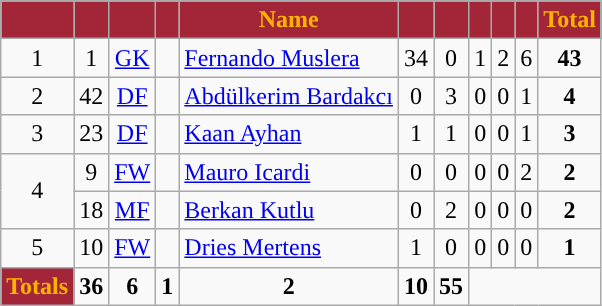<table class="wikitable" style="text-align:center">
<tr>
<th style="background:#A32638; color:#FFB300; "></th>
<th style="background:#A32638; color:#FFB300; "></th>
<th style="background:#A32638; color:#FFB300; "></th>
<th style="background:#A32638; color:#FFB300; "></th>
<th style="background:#A32638; color:#FFB300; ">Name</th>
<th style="background:#A32638; color:#FFB300; "></th>
<th style="background:#A32638; color:#FFB300; "></th>
<th style="background:#A32638; color:#FFB300; "></th>
<th style="background:#A32638; color:#FFB300; "></th>
<th style="background:#A32638; color:#FFB300; "></th>
<th style="background:#A32638; color:#FFB300; ">Total</th>
</tr>
<tr>
<td rowspan="1">1</td>
<td>1</td>
<td><a href='#'>GK</a></td>
<td></td>
<td align=left><a href='#'>Fernando Muslera</a></td>
<td>34</td>
<td>0</td>
<td>1</td>
<td>2</td>
<td>6</td>
<td><strong>43</strong></td>
</tr>
<tr>
<td rowspan="1">2</td>
<td>42</td>
<td><a href='#'>DF</a></td>
<td></td>
<td align=left><a href='#'>Abdülkerim Bardakcı</a></td>
<td>0</td>
<td>3</td>
<td>0</td>
<td>0</td>
<td>1</td>
<td><strong>4</strong></td>
</tr>
<tr>
<td rowspan="1">3</td>
<td>23</td>
<td><a href='#'>DF</a></td>
<td></td>
<td align=left><a href='#'>Kaan Ayhan</a></td>
<td>1</td>
<td>1</td>
<td>0</td>
<td>0</td>
<td>1</td>
<td><strong>3</strong></td>
</tr>
<tr>
<td rowspan="2">4</td>
<td>9</td>
<td><a href='#'>FW</a></td>
<td></td>
<td align=left><a href='#'>Mauro Icardi</a></td>
<td>0</td>
<td>0</td>
<td>0</td>
<td>0</td>
<td>2</td>
<td><strong>2</strong></td>
</tr>
<tr>
<td>18</td>
<td><a href='#'>MF</a></td>
<td></td>
<td align=left><a href='#'>Berkan Kutlu</a></td>
<td>0</td>
<td>2</td>
<td>0</td>
<td>0</td>
<td>0</td>
<td><strong>2</strong></td>
</tr>
<tr>
<td rowspan="1">5</td>
<td>10</td>
<td><a href='#'>FW</a></td>
<td></td>
<td align=left><a href='#'>Dries Mertens</a></td>
<td>1</td>
<td>0</td>
<td>0</td>
<td>0</td>
<td>0</td>
<td><strong>1</strong></td>
</tr>
<tr>
<td style="background:#A32638; color:#FFB300; "><strong>Totals</strong></td>
<td><strong>36</strong></td>
<td><strong>6</strong></td>
<td><strong>1</strong></td>
<td><strong>2</strong></td>
<td><strong>10</strong></td>
<td><strong>55</strong></td>
</tr>
</table>
